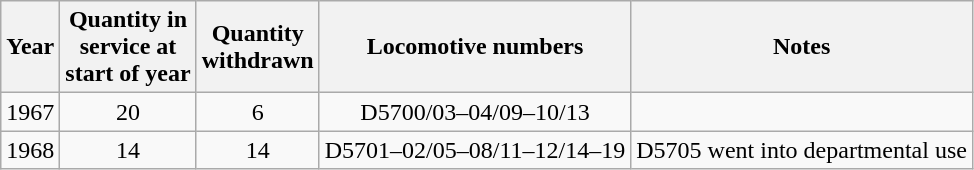<table class=wikitable style=text-align:center>
<tr>
<th>Year</th>
<th>Quantity in<br>service at<br>start of year</th>
<th>Quantity<br>withdrawn</th>
<th>Locomotive numbers</th>
<th>Notes</th>
</tr>
<tr>
<td>1967</td>
<td>20</td>
<td>6</td>
<td>D5700/03–04/09–10/13</td>
<td></td>
</tr>
<tr>
<td>1968</td>
<td>14</td>
<td>14</td>
<td>D5701–02/05–08/11–12/14–19</td>
<td>D5705 went into departmental use</td>
</tr>
</table>
